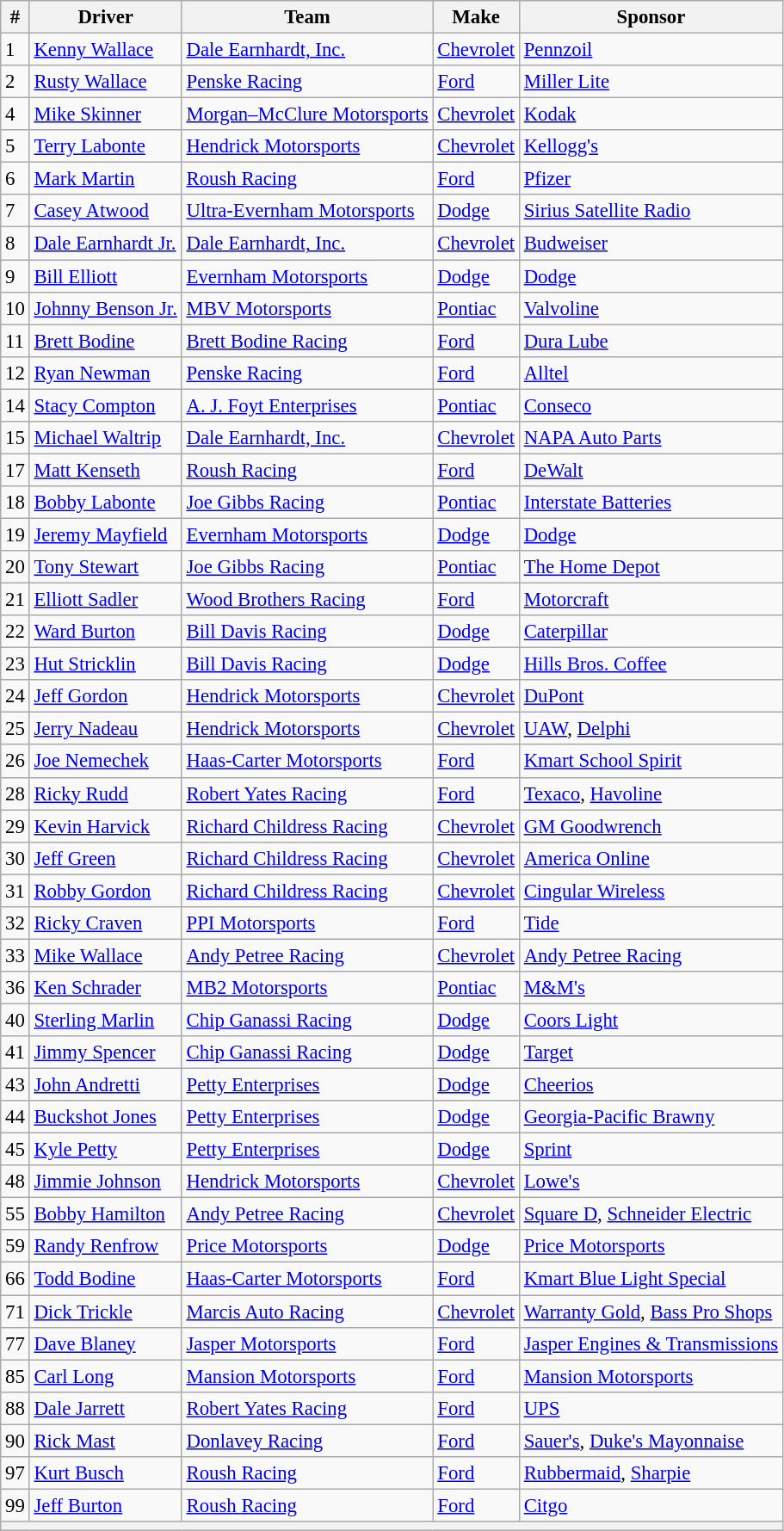<table class="wikitable" style="font-size:95%">
<tr>
<th>#</th>
<th>Driver</th>
<th>Team</th>
<th>Make</th>
<th>Sponsor</th>
</tr>
<tr>
<td>1</td>
<td><a href='#'>Kenny Wallace</a></td>
<td><a href='#'>Dale Earnhardt, Inc.</a></td>
<td><a href='#'>Chevrolet</a></td>
<td><a href='#'>Pennzoil</a></td>
</tr>
<tr>
<td>2</td>
<td><a href='#'>Rusty Wallace</a></td>
<td><a href='#'>Penske Racing</a></td>
<td><a href='#'>Ford</a></td>
<td><a href='#'>Miller Lite</a></td>
</tr>
<tr>
<td>4</td>
<td><a href='#'>Mike Skinner</a></td>
<td><a href='#'>Morgan–McClure Motorsports</a></td>
<td><a href='#'>Chevrolet</a></td>
<td><a href='#'>Kodak</a></td>
</tr>
<tr>
<td>5</td>
<td><a href='#'>Terry Labonte</a></td>
<td><a href='#'>Hendrick Motorsports</a></td>
<td><a href='#'>Chevrolet</a></td>
<td><a href='#'>Kellogg's</a></td>
</tr>
<tr>
<td>6</td>
<td><a href='#'>Mark Martin</a></td>
<td><a href='#'>Roush Racing</a></td>
<td><a href='#'>Ford</a></td>
<td><a href='#'>Pfizer</a></td>
</tr>
<tr>
<td>7</td>
<td><a href='#'>Casey Atwood</a></td>
<td><a href='#'>Ultra-Evernham Motorsports</a></td>
<td><a href='#'>Dodge</a></td>
<td><a href='#'>Sirius Satellite Radio</a></td>
</tr>
<tr>
<td>8</td>
<td><a href='#'>Dale Earnhardt Jr.</a></td>
<td><a href='#'>Dale Earnhardt, Inc.</a></td>
<td><a href='#'>Chevrolet</a></td>
<td><a href='#'>Budweiser</a></td>
</tr>
<tr>
<td>9</td>
<td><a href='#'>Bill Elliott</a></td>
<td><a href='#'>Evernham Motorsports</a></td>
<td><a href='#'>Dodge</a></td>
<td><a href='#'>Dodge</a></td>
</tr>
<tr>
<td>10</td>
<td><a href='#'>Johnny Benson Jr.</a></td>
<td><a href='#'>MBV Motorsports</a></td>
<td><a href='#'>Pontiac</a></td>
<td><a href='#'>Valvoline</a></td>
</tr>
<tr>
<td>11</td>
<td><a href='#'>Brett Bodine</a></td>
<td><a href='#'>Brett Bodine Racing</a></td>
<td><a href='#'>Ford</a></td>
<td><a href='#'>Dura Lube</a></td>
</tr>
<tr>
<td>12</td>
<td><a href='#'>Ryan Newman</a></td>
<td><a href='#'>Penske Racing</a></td>
<td><a href='#'>Ford</a></td>
<td><a href='#'>Alltel</a></td>
</tr>
<tr>
<td>14</td>
<td><a href='#'>Stacy Compton</a></td>
<td><a href='#'>A. J. Foyt Enterprises</a></td>
<td><a href='#'>Pontiac</a></td>
<td><a href='#'>Conseco</a></td>
</tr>
<tr>
<td>15</td>
<td><a href='#'>Michael Waltrip</a></td>
<td><a href='#'>Dale Earnhardt, Inc.</a></td>
<td><a href='#'>Chevrolet</a></td>
<td><a href='#'>NAPA Auto Parts</a></td>
</tr>
<tr>
<td>17</td>
<td><a href='#'>Matt Kenseth</a></td>
<td><a href='#'>Roush Racing</a></td>
<td><a href='#'>Ford</a></td>
<td><a href='#'>DeWalt</a></td>
</tr>
<tr>
<td>18</td>
<td><a href='#'>Bobby Labonte</a></td>
<td><a href='#'>Joe Gibbs Racing</a></td>
<td><a href='#'>Pontiac</a></td>
<td><a href='#'>Interstate Batteries</a></td>
</tr>
<tr>
<td>19</td>
<td><a href='#'>Jeremy Mayfield</a></td>
<td><a href='#'>Evernham Motorsports</a></td>
<td><a href='#'>Dodge</a></td>
<td><a href='#'>Dodge</a></td>
</tr>
<tr>
<td>20</td>
<td><a href='#'>Tony Stewart</a></td>
<td><a href='#'>Joe Gibbs Racing</a></td>
<td><a href='#'>Pontiac</a></td>
<td><a href='#'>The Home Depot</a></td>
</tr>
<tr>
<td>21</td>
<td><a href='#'>Elliott Sadler</a></td>
<td><a href='#'>Wood Brothers Racing</a></td>
<td><a href='#'>Ford</a></td>
<td><a href='#'>Motorcraft</a></td>
</tr>
<tr>
<td>22</td>
<td><a href='#'>Ward Burton</a></td>
<td><a href='#'>Bill Davis Racing</a></td>
<td><a href='#'>Dodge</a></td>
<td><a href='#'>Caterpillar</a></td>
</tr>
<tr>
<td>23</td>
<td><a href='#'>Hut Stricklin</a></td>
<td><a href='#'>Bill Davis Racing</a></td>
<td><a href='#'>Dodge</a></td>
<td><a href='#'>Hills Bros. Coffee</a></td>
</tr>
<tr>
<td>24</td>
<td><a href='#'>Jeff Gordon</a></td>
<td><a href='#'>Hendrick Motorsports</a></td>
<td><a href='#'>Chevrolet</a></td>
<td><a href='#'>DuPont</a></td>
</tr>
<tr>
<td>25</td>
<td><a href='#'>Jerry Nadeau</a></td>
<td><a href='#'>Hendrick Motorsports</a></td>
<td><a href='#'>Chevrolet</a></td>
<td><a href='#'>UAW</a>, <a href='#'>Delphi</a></td>
</tr>
<tr>
<td>26</td>
<td><a href='#'>Joe Nemechek</a></td>
<td><a href='#'>Haas-Carter Motorsports</a></td>
<td><a href='#'>Ford</a></td>
<td><a href='#'>Kmart School Spirit</a></td>
</tr>
<tr>
<td>28</td>
<td><a href='#'>Ricky Rudd</a></td>
<td><a href='#'>Robert Yates Racing</a></td>
<td><a href='#'>Ford</a></td>
<td><a href='#'>Texaco</a>, <a href='#'>Havoline</a></td>
</tr>
<tr>
<td>29</td>
<td><a href='#'>Kevin Harvick</a></td>
<td><a href='#'>Richard Childress Racing</a></td>
<td><a href='#'>Chevrolet</a></td>
<td><a href='#'>GM Goodwrench</a></td>
</tr>
<tr>
<td>30</td>
<td><a href='#'>Jeff Green</a></td>
<td><a href='#'>Richard Childress Racing</a></td>
<td><a href='#'>Chevrolet</a></td>
<td><a href='#'>America Online</a></td>
</tr>
<tr>
<td>31</td>
<td><a href='#'>Robby Gordon</a></td>
<td><a href='#'>Richard Childress Racing</a></td>
<td><a href='#'>Chevrolet</a></td>
<td><a href='#'>Cingular Wireless</a></td>
</tr>
<tr>
<td>32</td>
<td><a href='#'>Ricky Craven</a></td>
<td><a href='#'>PPI Motorsports</a></td>
<td><a href='#'>Ford</a></td>
<td><a href='#'>Tide</a></td>
</tr>
<tr>
<td>33</td>
<td><a href='#'>Mike Wallace</a></td>
<td><a href='#'>Andy Petree Racing</a></td>
<td><a href='#'>Chevrolet</a></td>
<td><a href='#'>Andy Petree Racing</a></td>
</tr>
<tr>
<td>36</td>
<td><a href='#'>Ken Schrader</a></td>
<td><a href='#'>MB2 Motorsports</a></td>
<td><a href='#'>Pontiac</a></td>
<td><a href='#'>M&M's</a></td>
</tr>
<tr>
<td>40</td>
<td><a href='#'>Sterling Marlin</a></td>
<td><a href='#'>Chip Ganassi Racing</a></td>
<td><a href='#'>Dodge</a></td>
<td><a href='#'>Coors Light</a></td>
</tr>
<tr>
<td>41</td>
<td><a href='#'>Jimmy Spencer</a></td>
<td><a href='#'>Chip Ganassi Racing</a></td>
<td><a href='#'>Dodge</a></td>
<td><a href='#'>Target</a></td>
</tr>
<tr>
<td>43</td>
<td><a href='#'>John Andretti</a></td>
<td><a href='#'>Petty Enterprises</a></td>
<td><a href='#'>Dodge</a></td>
<td><a href='#'>Cheerios</a></td>
</tr>
<tr>
<td>44</td>
<td><a href='#'>Buckshot Jones</a></td>
<td><a href='#'>Petty Enterprises</a></td>
<td><a href='#'>Dodge</a></td>
<td><a href='#'>Georgia-Pacific Brawny</a></td>
</tr>
<tr>
<td>45</td>
<td><a href='#'>Kyle Petty</a></td>
<td><a href='#'>Petty Enterprises</a></td>
<td><a href='#'>Dodge</a></td>
<td><a href='#'>Sprint</a></td>
</tr>
<tr>
<td>48</td>
<td><a href='#'>Jimmie Johnson</a></td>
<td><a href='#'>Hendrick Motorsports</a></td>
<td><a href='#'>Chevrolet</a></td>
<td><a href='#'>Lowe's</a></td>
</tr>
<tr>
<td>55</td>
<td><a href='#'>Bobby Hamilton</a></td>
<td><a href='#'>Andy Petree Racing</a></td>
<td><a href='#'>Chevrolet</a></td>
<td><a href='#'>Square D</a>, <a href='#'>Schneider Electric</a></td>
</tr>
<tr>
<td>59</td>
<td><a href='#'>Randy Renfrow</a></td>
<td><a href='#'>Price Motorsports</a></td>
<td><a href='#'>Dodge</a></td>
<td><a href='#'>Price Motorsports</a></td>
</tr>
<tr>
<td>66</td>
<td><a href='#'>Todd Bodine</a></td>
<td><a href='#'>Haas-Carter Motorsports</a></td>
<td><a href='#'>Ford</a></td>
<td><a href='#'>Kmart Blue Light Special</a></td>
</tr>
<tr>
<td>71</td>
<td><a href='#'>Dick Trickle</a></td>
<td><a href='#'>Marcis Auto Racing</a></td>
<td><a href='#'>Chevrolet</a></td>
<td><a href='#'>Warranty Gold</a>, <a href='#'>Bass Pro Shops</a></td>
</tr>
<tr>
<td>77</td>
<td><a href='#'>Dave Blaney</a></td>
<td><a href='#'>Jasper Motorsports</a></td>
<td><a href='#'>Ford</a></td>
<td><a href='#'>Jasper Engines & Transmissions</a></td>
</tr>
<tr>
<td>85</td>
<td><a href='#'>Carl Long</a></td>
<td><a href='#'>Mansion Motorsports</a></td>
<td><a href='#'>Ford</a></td>
<td><a href='#'>Mansion Motorsports</a></td>
</tr>
<tr>
<td>88</td>
<td><a href='#'>Dale Jarrett</a></td>
<td><a href='#'>Robert Yates Racing</a></td>
<td><a href='#'>Ford</a></td>
<td><a href='#'>UPS</a></td>
</tr>
<tr>
<td>90</td>
<td><a href='#'>Rick Mast</a></td>
<td><a href='#'>Donlavey Racing</a></td>
<td><a href='#'>Ford</a></td>
<td><a href='#'>Sauer's</a>, <a href='#'>Duke's Mayonnaise</a></td>
</tr>
<tr>
<td>97</td>
<td><a href='#'>Kurt Busch</a></td>
<td><a href='#'>Roush Racing</a></td>
<td><a href='#'>Ford</a></td>
<td><a href='#'>Rubbermaid</a>, <a href='#'>Sharpie</a></td>
</tr>
<tr>
<td>99</td>
<td><a href='#'>Jeff Burton</a></td>
<td><a href='#'>Roush Racing</a></td>
<td><a href='#'>Ford</a></td>
<td><a href='#'>Citgo</a></td>
</tr>
<tr>
<th colspan="5"></th>
</tr>
</table>
